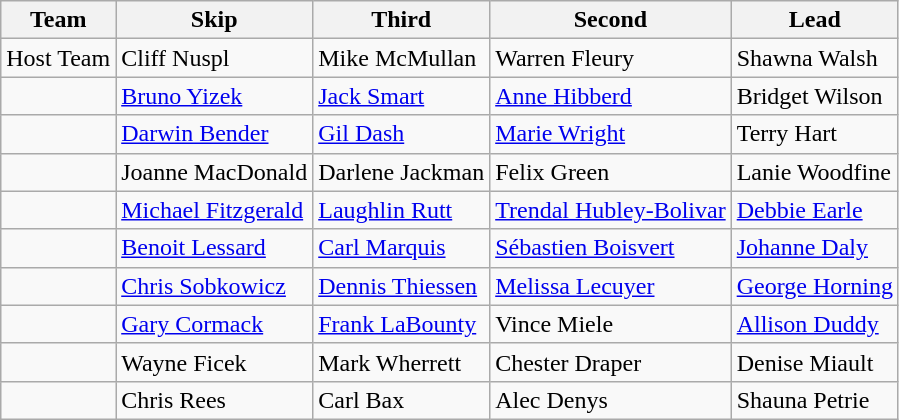<table class="wikitable">
<tr>
<th>Team</th>
<th>Skip</th>
<th>Third</th>
<th>Second</th>
<th>Lead</th>
</tr>
<tr>
<td> Host Team</td>
<td>Cliff Nuspl</td>
<td>Mike McMullan</td>
<td>Warren Fleury</td>
<td>Shawna Walsh</td>
</tr>
<tr>
<td></td>
<td><a href='#'>Bruno Yizek</a></td>
<td><a href='#'>Jack Smart</a></td>
<td><a href='#'>Anne Hibberd</a></td>
<td>Bridget Wilson</td>
</tr>
<tr>
<td></td>
<td><a href='#'>Darwin Bender</a></td>
<td><a href='#'>Gil Dash</a></td>
<td><a href='#'>Marie Wright</a></td>
<td>Terry Hart</td>
</tr>
<tr>
<td></td>
<td>Joanne MacDonald</td>
<td>Darlene Jackman</td>
<td>Felix Green</td>
<td>Lanie Woodfine</td>
</tr>
<tr>
<td></td>
<td><a href='#'>Michael Fitzgerald</a></td>
<td><a href='#'>Laughlin Rutt</a></td>
<td><a href='#'>Trendal Hubley-Bolivar</a></td>
<td><a href='#'>Debbie Earle</a></td>
</tr>
<tr>
<td></td>
<td><a href='#'>Benoit Lessard</a></td>
<td><a href='#'>Carl Marquis</a></td>
<td><a href='#'>Sébastien Boisvert</a></td>
<td><a href='#'>Johanne Daly</a></td>
</tr>
<tr>
<td></td>
<td><a href='#'>Chris Sobkowicz</a></td>
<td><a href='#'>Dennis Thiessen</a></td>
<td><a href='#'>Melissa Lecuyer</a></td>
<td><a href='#'>George Horning</a></td>
</tr>
<tr>
<td></td>
<td><a href='#'>Gary Cormack</a></td>
<td><a href='#'>Frank LaBounty</a></td>
<td>Vince Miele</td>
<td><a href='#'>Allison Duddy</a></td>
</tr>
<tr>
<td></td>
<td>Wayne Ficek</td>
<td>Mark Wherrett</td>
<td>Chester Draper</td>
<td>Denise Miault</td>
</tr>
<tr>
<td></td>
<td>Chris Rees</td>
<td>Carl Bax</td>
<td>Alec Denys</td>
<td>Shauna Petrie</td>
</tr>
</table>
